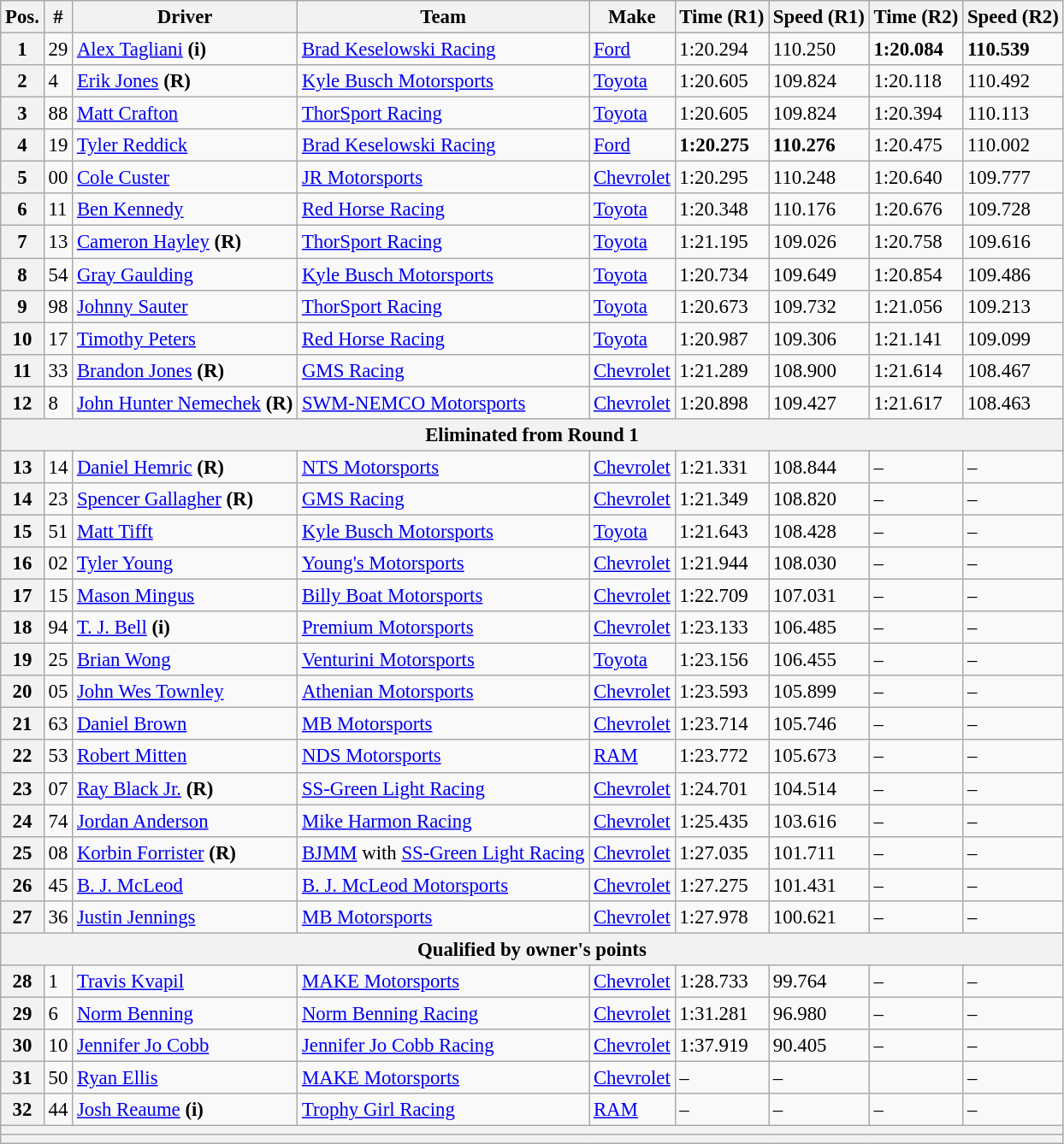<table class="wikitable" style="font-size:95%">
<tr>
<th>Pos.</th>
<th>#</th>
<th>Driver</th>
<th>Team</th>
<th>Make</th>
<th>Time (R1)</th>
<th>Speed (R1)</th>
<th>Time (R2)</th>
<th>Speed (R2)</th>
</tr>
<tr>
<th>1</th>
<td>29</td>
<td><a href='#'>Alex Tagliani</a> <strong>(i)</strong></td>
<td><a href='#'>Brad Keselowski Racing</a></td>
<td><a href='#'>Ford</a></td>
<td>1:20.294</td>
<td>110.250</td>
<td><strong>1:20.084</strong></td>
<td><strong>110.539</strong></td>
</tr>
<tr>
<th>2</th>
<td>4</td>
<td><a href='#'>Erik Jones</a> <strong>(R)</strong></td>
<td><a href='#'>Kyle Busch Motorsports</a></td>
<td><a href='#'>Toyota</a></td>
<td>1:20.605</td>
<td>109.824</td>
<td>1:20.118</td>
<td>110.492</td>
</tr>
<tr>
<th>3</th>
<td>88</td>
<td><a href='#'>Matt Crafton</a></td>
<td><a href='#'>ThorSport Racing</a></td>
<td><a href='#'>Toyota</a></td>
<td>1:20.605</td>
<td>109.824</td>
<td>1:20.394</td>
<td>110.113</td>
</tr>
<tr>
<th>4</th>
<td>19</td>
<td><a href='#'>Tyler Reddick</a></td>
<td><a href='#'>Brad Keselowski Racing</a></td>
<td><a href='#'>Ford</a></td>
<td><strong>1:20.275</strong></td>
<td><strong>110.276</strong></td>
<td>1:20.475</td>
<td>110.002</td>
</tr>
<tr>
<th>5</th>
<td>00</td>
<td><a href='#'>Cole Custer</a></td>
<td><a href='#'>JR Motorsports</a></td>
<td><a href='#'>Chevrolet</a></td>
<td>1:20.295</td>
<td>110.248</td>
<td>1:20.640</td>
<td>109.777</td>
</tr>
<tr>
<th>6</th>
<td>11</td>
<td><a href='#'>Ben Kennedy</a></td>
<td><a href='#'>Red Horse Racing</a></td>
<td><a href='#'>Toyota</a></td>
<td>1:20.348</td>
<td>110.176</td>
<td>1:20.676</td>
<td>109.728</td>
</tr>
<tr>
<th>7</th>
<td>13</td>
<td><a href='#'>Cameron Hayley</a> <strong>(R)</strong></td>
<td><a href='#'>ThorSport Racing</a></td>
<td><a href='#'>Toyota</a></td>
<td>1:21.195</td>
<td>109.026</td>
<td>1:20.758</td>
<td>109.616</td>
</tr>
<tr>
<th>8</th>
<td>54</td>
<td><a href='#'>Gray Gaulding</a></td>
<td><a href='#'>Kyle Busch Motorsports</a></td>
<td><a href='#'>Toyota</a></td>
<td>1:20.734</td>
<td>109.649</td>
<td>1:20.854</td>
<td>109.486</td>
</tr>
<tr>
<th>9</th>
<td>98</td>
<td><a href='#'>Johnny Sauter</a></td>
<td><a href='#'>ThorSport Racing</a></td>
<td><a href='#'>Toyota</a></td>
<td>1:20.673</td>
<td>109.732</td>
<td>1:21.056</td>
<td>109.213</td>
</tr>
<tr>
<th>10</th>
<td>17</td>
<td><a href='#'>Timothy Peters</a></td>
<td><a href='#'>Red Horse Racing</a></td>
<td><a href='#'>Toyota</a></td>
<td>1:20.987</td>
<td>109.306</td>
<td>1:21.141</td>
<td>109.099</td>
</tr>
<tr>
<th>11</th>
<td>33</td>
<td><a href='#'>Brandon Jones</a> <strong>(R)</strong></td>
<td><a href='#'>GMS Racing</a></td>
<td><a href='#'>Chevrolet</a></td>
<td>1:21.289</td>
<td>108.900</td>
<td>1:21.614</td>
<td>108.467</td>
</tr>
<tr>
<th>12</th>
<td>8</td>
<td><a href='#'>John Hunter Nemechek</a> <strong>(R)</strong></td>
<td><a href='#'>SWM-NEMCO Motorsports</a></td>
<td><a href='#'>Chevrolet</a></td>
<td>1:20.898</td>
<td>109.427</td>
<td>1:21.617</td>
<td>108.463</td>
</tr>
<tr>
<th colspan="9">Eliminated from Round 1</th>
</tr>
<tr>
<th>13</th>
<td>14</td>
<td><a href='#'>Daniel Hemric</a> <strong>(R)</strong></td>
<td><a href='#'>NTS Motorsports</a></td>
<td><a href='#'>Chevrolet</a></td>
<td>1:21.331</td>
<td>108.844</td>
<td>–</td>
<td>–</td>
</tr>
<tr>
<th>14</th>
<td>23</td>
<td><a href='#'>Spencer Gallagher</a> <strong>(R)</strong></td>
<td><a href='#'>GMS Racing</a></td>
<td><a href='#'>Chevrolet</a></td>
<td>1:21.349</td>
<td>108.820</td>
<td>–</td>
<td>–</td>
</tr>
<tr>
<th>15</th>
<td>51</td>
<td><a href='#'>Matt Tifft</a></td>
<td><a href='#'>Kyle Busch Motorsports</a></td>
<td><a href='#'>Toyota</a></td>
<td>1:21.643</td>
<td>108.428</td>
<td>–</td>
<td>–</td>
</tr>
<tr>
<th>16</th>
<td>02</td>
<td><a href='#'>Tyler Young</a></td>
<td><a href='#'>Young's Motorsports</a></td>
<td><a href='#'>Chevrolet</a></td>
<td>1:21.944</td>
<td>108.030</td>
<td>–</td>
<td>–</td>
</tr>
<tr>
<th>17</th>
<td>15</td>
<td><a href='#'>Mason Mingus</a></td>
<td><a href='#'>Billy Boat Motorsports</a></td>
<td><a href='#'>Chevrolet</a></td>
<td>1:22.709</td>
<td>107.031</td>
<td>–</td>
<td>–</td>
</tr>
<tr>
<th>18</th>
<td>94</td>
<td><a href='#'>T. J. Bell</a> <strong>(i)</strong></td>
<td><a href='#'>Premium Motorsports</a></td>
<td><a href='#'>Chevrolet</a></td>
<td>1:23.133</td>
<td>106.485</td>
<td>–</td>
<td>–</td>
</tr>
<tr>
<th>19</th>
<td>25</td>
<td><a href='#'>Brian Wong</a></td>
<td><a href='#'>Venturini Motorsports</a></td>
<td><a href='#'>Toyota</a></td>
<td>1:23.156</td>
<td>106.455</td>
<td>–</td>
<td>–</td>
</tr>
<tr>
<th>20</th>
<td>05</td>
<td><a href='#'>John Wes Townley</a></td>
<td><a href='#'>Athenian Motorsports</a></td>
<td><a href='#'>Chevrolet</a></td>
<td>1:23.593</td>
<td>105.899</td>
<td>–</td>
<td>–</td>
</tr>
<tr>
<th>21</th>
<td>63</td>
<td><a href='#'>Daniel Brown</a></td>
<td><a href='#'>MB Motorsports</a></td>
<td><a href='#'>Chevrolet</a></td>
<td>1:23.714</td>
<td>105.746</td>
<td>–</td>
<td>–</td>
</tr>
<tr>
<th>22</th>
<td>53</td>
<td><a href='#'>Robert Mitten</a></td>
<td><a href='#'>NDS Motorsports</a></td>
<td><a href='#'>RAM</a></td>
<td>1:23.772</td>
<td>105.673</td>
<td>–</td>
<td>–</td>
</tr>
<tr>
<th>23</th>
<td>07</td>
<td><a href='#'>Ray Black Jr.</a> <strong>(R)</strong></td>
<td><a href='#'>SS-Green Light Racing</a></td>
<td><a href='#'>Chevrolet</a></td>
<td>1:24.701</td>
<td>104.514</td>
<td>–</td>
<td>–</td>
</tr>
<tr>
<th>24</th>
<td>74</td>
<td><a href='#'>Jordan Anderson</a></td>
<td><a href='#'>Mike Harmon Racing</a></td>
<td><a href='#'>Chevrolet</a></td>
<td>1:25.435</td>
<td>103.616</td>
<td>–</td>
<td>–</td>
</tr>
<tr>
<th>25</th>
<td>08</td>
<td><a href='#'>Korbin Forrister</a> <strong>(R)</strong></td>
<td><a href='#'>BJMM</a> with <a href='#'>SS-Green Light Racing</a></td>
<td><a href='#'>Chevrolet</a></td>
<td>1:27.035</td>
<td>101.711</td>
<td>–</td>
<td>–</td>
</tr>
<tr>
<th>26</th>
<td>45</td>
<td><a href='#'>B. J. McLeod</a></td>
<td><a href='#'>B. J. McLeod Motorsports</a></td>
<td><a href='#'>Chevrolet</a></td>
<td>1:27.275</td>
<td>101.431</td>
<td>–</td>
<td>–</td>
</tr>
<tr>
<th>27</th>
<td>36</td>
<td><a href='#'>Justin Jennings</a></td>
<td><a href='#'>MB Motorsports</a></td>
<td><a href='#'>Chevrolet</a></td>
<td>1:27.978</td>
<td>100.621</td>
<td>–</td>
<td>–</td>
</tr>
<tr>
<th colspan="9">Qualified by owner's points</th>
</tr>
<tr>
<th>28</th>
<td>1</td>
<td><a href='#'>Travis Kvapil</a></td>
<td><a href='#'>MAKE Motorsports</a></td>
<td><a href='#'>Chevrolet</a></td>
<td>1:28.733</td>
<td>99.764</td>
<td>–</td>
<td>–</td>
</tr>
<tr>
<th>29</th>
<td>6</td>
<td><a href='#'>Norm Benning</a></td>
<td><a href='#'>Norm Benning Racing</a></td>
<td><a href='#'>Chevrolet</a></td>
<td>1:31.281</td>
<td>96.980</td>
<td>–</td>
<td>–</td>
</tr>
<tr>
<th>30</th>
<td>10</td>
<td><a href='#'>Jennifer Jo Cobb</a></td>
<td><a href='#'>Jennifer Jo Cobb Racing</a></td>
<td><a href='#'>Chevrolet</a></td>
<td>1:37.919</td>
<td>90.405</td>
<td>–</td>
<td>–</td>
</tr>
<tr>
<th>31</th>
<td>50</td>
<td><a href='#'>Ryan Ellis</a></td>
<td><a href='#'>MAKE Motorsports</a></td>
<td><a href='#'>Chevrolet</a></td>
<td>–</td>
<td>–</td>
<td></td>
<td>–</td>
</tr>
<tr>
<th>32</th>
<td>44</td>
<td><a href='#'>Josh Reaume</a> <strong>(i)</strong></td>
<td><a href='#'>Trophy Girl Racing</a></td>
<td><a href='#'>RAM</a></td>
<td>–</td>
<td>–</td>
<td>–</td>
<td>–</td>
</tr>
<tr>
<th colspan="9"></th>
</tr>
<tr>
<th colspan="9"></th>
</tr>
</table>
